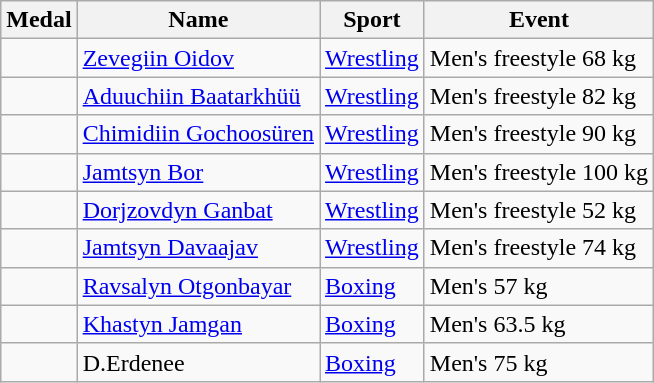<table class="wikitable">
<tr>
<th>Medal</th>
<th>Name</th>
<th>Sport</th>
<th>Event</th>
</tr>
<tr>
<td></td>
<td><a href='#'>Zevegiin Oidov</a></td>
<td><a href='#'>Wrestling</a></td>
<td>Men's freestyle 68 kg</td>
</tr>
<tr>
<td></td>
<td><a href='#'>Aduuchiin Baatarkhüü</a></td>
<td><a href='#'>Wrestling</a></td>
<td>Men's freestyle 82 kg</td>
</tr>
<tr>
<td></td>
<td><a href='#'>Chimidiin Gochoosüren</a></td>
<td><a href='#'>Wrestling</a></td>
<td>Men's freestyle 90 kg</td>
</tr>
<tr>
<td></td>
<td><a href='#'>Jamtsyn Bor</a></td>
<td><a href='#'>Wrestling</a></td>
<td>Men's freestyle 100 kg</td>
</tr>
<tr>
<td></td>
<td><a href='#'>Dorjzovdyn Ganbat</a></td>
<td><a href='#'>Wrestling</a></td>
<td>Men's freestyle 52 kg</td>
</tr>
<tr>
<td></td>
<td><a href='#'>Jamtsyn Davaajav</a></td>
<td><a href='#'>Wrestling</a></td>
<td>Men's freestyle 74 kg</td>
</tr>
<tr>
<td></td>
<td><a href='#'>Ravsalyn Otgonbayar</a></td>
<td><a href='#'>Boxing</a></td>
<td>Men's 57 kg</td>
</tr>
<tr>
<td></td>
<td><a href='#'>Khastyn Jamgan</a></td>
<td><a href='#'>Boxing</a></td>
<td>Men's 63.5 kg</td>
</tr>
<tr>
<td></td>
<td>D.Erdenee</td>
<td><a href='#'>Boxing</a></td>
<td>Men's 75 kg</td>
</tr>
</table>
